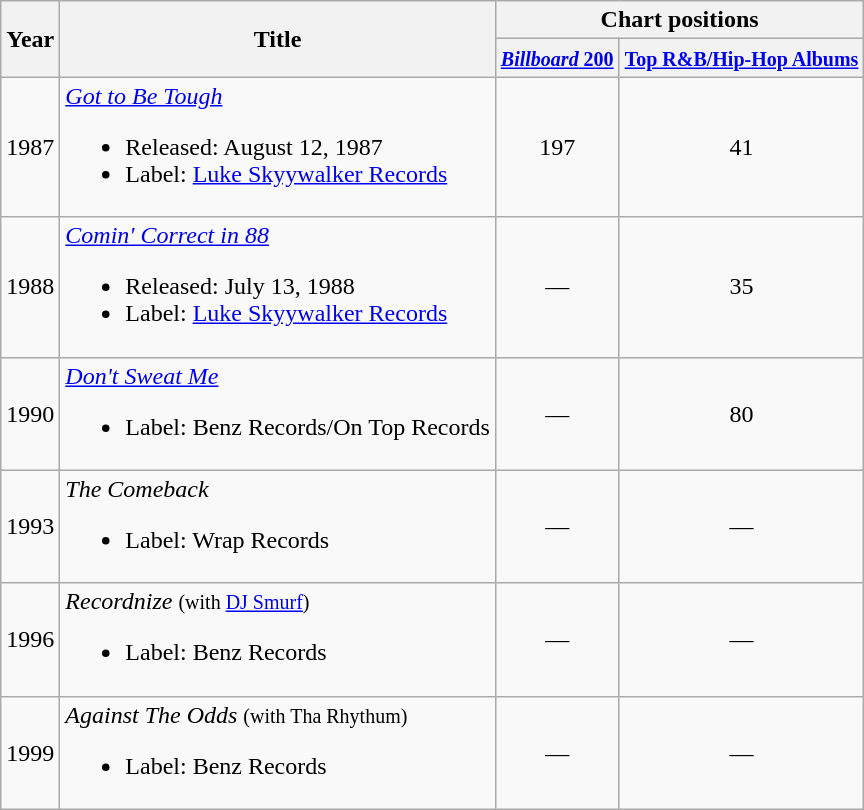<table class="wikitable">
<tr>
<th rowspan="2">Year</th>
<th rowspan="2">Title</th>
<th colspan="2">Chart positions</th>
</tr>
<tr>
<th><small><a href='#'><em>Billboard</em> 200</a></small></th>
<th><small><a href='#'>Top R&B/Hip-Hop Albums</a></small></th>
</tr>
<tr>
<td>1987</td>
<td><em><a href='#'>Got to Be Tough</a></em><br><ul><li>Released: August 12, 1987</li><li>Label: <a href='#'>Luke Skyywalker Records</a></li></ul></td>
<td style="text-align:center;">197</td>
<td style="text-align:center;">41</td>
</tr>
<tr>
<td>1988</td>
<td><em><a href='#'>Comin' Correct in 88</a></em><br><ul><li>Released: July 13, 1988</li><li>Label: <a href='#'>Luke Skyywalker Records</a></li></ul></td>
<td style="text-align:center;">—</td>
<td style="text-align:center;">35</td>
</tr>
<tr>
<td>1990</td>
<td><em><a href='#'>Don't Sweat Me</a></em><br><ul><li>Label: Benz Records/On Top Records</li></ul></td>
<td style="text-align:center;">—</td>
<td style="text-align:center;">80</td>
</tr>
<tr>
<td>1993</td>
<td><em>The Comeback</em><br><ul><li>Label: Wrap Records</li></ul></td>
<td style="text-align:center;">—</td>
<td style="text-align:center;">—</td>
</tr>
<tr>
<td>1996</td>
<td><em>Recordnize</em> <small>(with <a href='#'>DJ Smurf</a>)</small><br><ul><li>Label: Benz Records</li></ul></td>
<td style="text-align:center;">—</td>
<td style="text-align:center;">—</td>
</tr>
<tr>
<td>1999</td>
<td><em>Against The Odds</em> <small>(with Tha Rhythum)</small><br><ul><li>Label: Benz Records</li></ul></td>
<td style="text-align:center;">—</td>
<td style="text-align:center;">—</td>
</tr>
</table>
